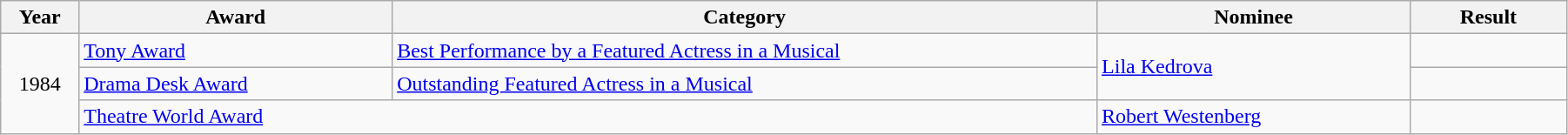<table class="wikitable" width="95%">
<tr>
<th width="5%">Year</th>
<th width="20%">Award</th>
<th width="45%">Category</th>
<th width="20%">Nominee</th>
<th width="10%">Result</th>
</tr>
<tr>
<td rowspan="3" align="center">1984</td>
<td><a href='#'>Tony Award</a></td>
<td><a href='#'>Best Performance by a Featured Actress in a Musical</a></td>
<td rowspan="2"><a href='#'>Lila Kedrova</a></td>
<td></td>
</tr>
<tr>
<td><a href='#'>Drama Desk Award</a></td>
<td><a href='#'>Outstanding Featured Actress in a Musical</a></td>
<td></td>
</tr>
<tr>
<td colspan="2"><a href='#'>Theatre World Award</a></td>
<td><a href='#'>Robert Westenberg</a></td>
<td></td>
</tr>
</table>
